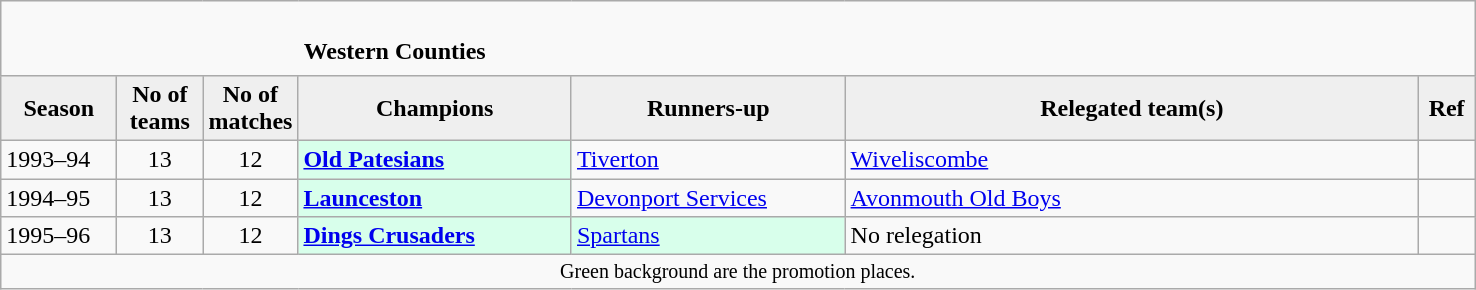<table class="wikitable" style="text-align: left;">
<tr>
<td colspan="11" cellpadding="0" cellspacing="0"><br><table border="0" style="width:100%;" cellpadding="0" cellspacing="0">
<tr>
<td style="width:20%; border:0;"></td>
<td style="border:0;"><strong>Western Counties</strong></td>
<td style="width:20%; border:0;"></td>
</tr>
</table>
</td>
</tr>
<tr>
<th style="background:#efefef; width:70px;">Season</th>
<th style="background:#efefef; width:50px;">No of teams</th>
<th style="background:#efefef; width:50px;">No of matches</th>
<th style="background:#efefef; width:175px;">Champions</th>
<th style="background:#efefef; width:175px;">Runners-up</th>
<th style="background:#efefef; width:375px;">Relegated team(s)</th>
<th style="background:#efefef; width:30px;">Ref</th>
</tr>
<tr align=left>
<td>1993–94</td>
<td style="text-align: center;">13</td>
<td style="text-align: center;">12</td>
<td style="background:#d8ffeb;"><strong><a href='#'>Old Patesians</a></strong></td>
<td><a href='#'>Tiverton</a></td>
<td><a href='#'>Wiveliscombe</a></td>
<td></td>
</tr>
<tr>
<td>1994–95</td>
<td style="text-align: center;">13</td>
<td style="text-align: center;">12</td>
<td style="background:#d8ffeb;"><strong><a href='#'>Launceston</a></strong></td>
<td><a href='#'>Devonport Services</a></td>
<td><a href='#'>Avonmouth Old Boys</a></td>
<td></td>
</tr>
<tr>
<td>1995–96</td>
<td style="text-align: center;">13</td>
<td style="text-align: center;">12</td>
<td style="background:#d8ffeb;"><strong><a href='#'>Dings Crusaders</a></strong></td>
<td style="background:#d8ffeb;"><a href='#'>Spartans</a></td>
<td>No relegation</td>
<td></td>
</tr>
<tr>
<td colspan="15"  style="border:0; font-size:smaller; text-align:center;">Green background are the promotion places.</td>
</tr>
</table>
